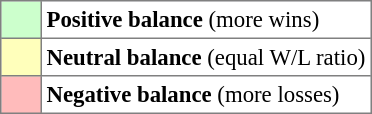<table bgcolor="#f7f8ff" cellpadding="3" cellspacing="0" border="1" style="font-size: 95%; border: gray solid 1px; border-collapse: collapse;text-align:center;">
<tr>
<td style="background: #CCFFCC;" width="20"></td>
<td bgcolor="#ffffff" align="left"><strong>Positive balance</strong> (more wins)</td>
</tr>
<tr>
<td style="background: #FFFFBB;" width="20"></td>
<td bgcolor="#ffffff" align="left"><strong>Neutral balance</strong> (equal W/L ratio)</td>
</tr>
<tr>
<td style="background: #FFBBBB;" width="20"></td>
<td bgcolor="#ffffff" align="left"><strong>Negative balance</strong> (more losses)</td>
</tr>
</table>
